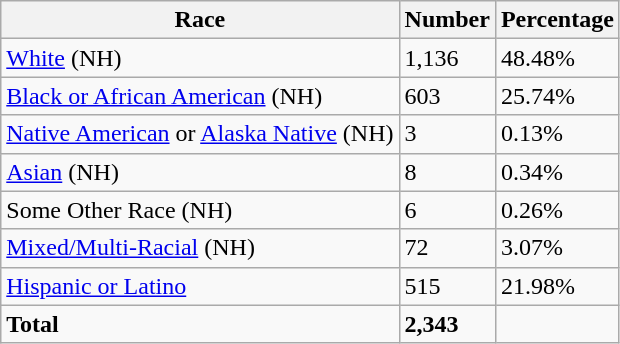<table class="wikitable">
<tr>
<th>Race</th>
<th>Number</th>
<th>Percentage</th>
</tr>
<tr>
<td><a href='#'>White</a> (NH)</td>
<td>1,136</td>
<td>48.48%</td>
</tr>
<tr>
<td><a href='#'>Black or African American</a> (NH)</td>
<td>603</td>
<td>25.74%</td>
</tr>
<tr>
<td><a href='#'>Native American</a> or <a href='#'>Alaska Native</a> (NH)</td>
<td>3</td>
<td>0.13%</td>
</tr>
<tr>
<td><a href='#'>Asian</a> (NH)</td>
<td>8</td>
<td>0.34%</td>
</tr>
<tr>
<td>Some Other Race (NH)</td>
<td>6</td>
<td>0.26%</td>
</tr>
<tr>
<td><a href='#'>Mixed/Multi-Racial</a> (NH)</td>
<td>72</td>
<td>3.07%</td>
</tr>
<tr>
<td><a href='#'>Hispanic or Latino</a></td>
<td>515</td>
<td>21.98%</td>
</tr>
<tr>
<td><strong>Total</strong></td>
<td><strong>2,343</strong></td>
<td></td>
</tr>
</table>
